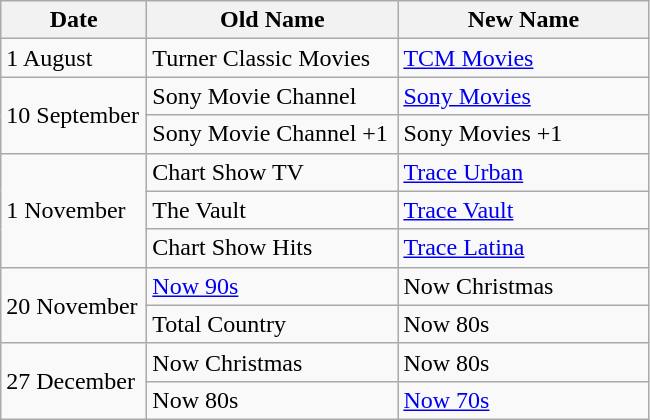<table class="wikitable">
<tr>
<th width=90>Date</th>
<th width=160>Old Name</th>
<th width=160>New Name</th>
</tr>
<tr>
<td>1 August</td>
<td>Turner Classic Movies</td>
<td><a href='#'>TCM Movies</a></td>
</tr>
<tr>
<td rowspan="2">10 September</td>
<td>Sony Movie Channel</td>
<td><a href='#'>Sony Movies</a></td>
</tr>
<tr>
<td>Sony Movie Channel +1</td>
<td>Sony Movies +1</td>
</tr>
<tr>
<td rowspan="3">1 November</td>
<td>Chart Show TV</td>
<td><a href='#'>Trace Urban</a></td>
</tr>
<tr>
<td>The Vault</td>
<td><a href='#'>Trace Vault</a></td>
</tr>
<tr>
<td>Chart Show Hits</td>
<td><a href='#'>Trace Latina</a></td>
</tr>
<tr>
<td rowspan="2">20 November</td>
<td><a href='#'>Now 90s</a></td>
<td>Now Christmas</td>
</tr>
<tr>
<td>Total Country</td>
<td>Now 80s</td>
</tr>
<tr>
<td rowspan="2">27 December</td>
<td>Now Christmas</td>
<td>Now 80s</td>
</tr>
<tr>
<td>Now 80s</td>
<td><a href='#'>Now 70s</a></td>
</tr>
</table>
